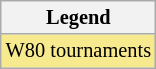<table class="wikitable" style=font-size:85%;>
<tr>
<th>Legend</th>
</tr>
<tr style="background:#f7e98e;">
<td>W80 tournaments</td>
</tr>
</table>
